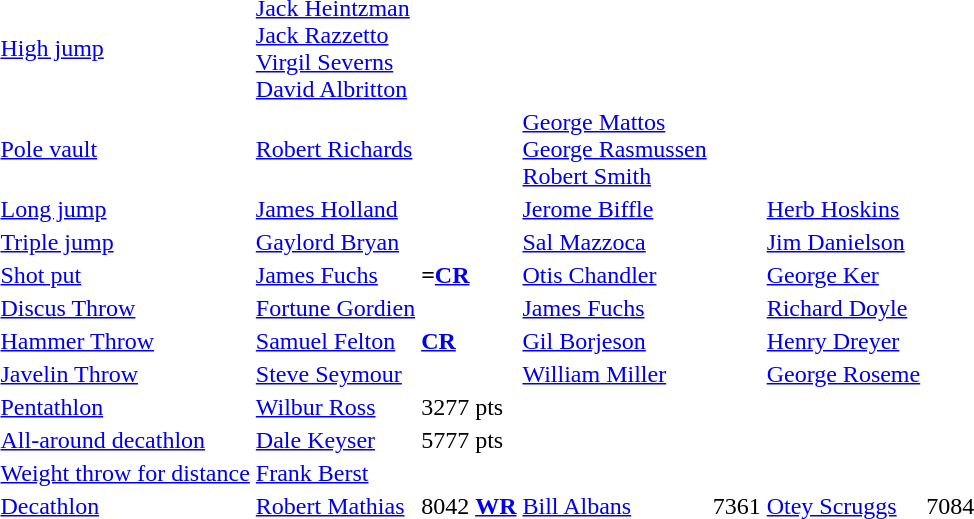<table>
<tr>
<td><a href='#'>High jump</a></td>
<td><a href='#'>Jack Heintzman</a><br><a href='#'>Jack Razzetto</a><br><a href='#'>Virgil Severns</a><br><a href='#'>David Albritton</a></td>
<td></td>
<td></td>
<td></td>
<td></td>
<td></td>
</tr>
<tr>
<td><a href='#'>Pole vault</a></td>
<td><a href='#'>Robert Richards</a></td>
<td></td>
<td><a href='#'>George Mattos</a><br><a href='#'>George Rasmussen</a><br><a href='#'>Robert Smith</a></td>
<td></td>
<td></td>
<td></td>
</tr>
<tr>
<td><a href='#'>Long jump</a></td>
<td><a href='#'>James Holland</a></td>
<td></td>
<td><a href='#'>Jerome Biffle</a></td>
<td></td>
<td><a href='#'>Herb Hoskins</a></td>
<td></td>
</tr>
<tr>
<td><a href='#'>Triple jump</a></td>
<td><a href='#'>Gaylord Bryan</a></td>
<td></td>
<td><a href='#'>Sal Mazzoca</a></td>
<td></td>
<td><a href='#'>Jim Danielson</a></td>
<td></td>
</tr>
<tr>
<td><a href='#'>Shot put</a></td>
<td><a href='#'>James Fuchs</a></td>
<td> <strong>=<a href='#'>CR</a></strong></td>
<td><a href='#'>Otis Chandler</a></td>
<td></td>
<td><a href='#'>George Ker</a></td>
<td></td>
</tr>
<tr>
<td><a href='#'>Discus Throw</a></td>
<td><a href='#'>Fortune Gordien</a></td>
<td></td>
<td><a href='#'>James Fuchs</a></td>
<td></td>
<td><a href='#'>Richard Doyle</a></td>
<td></td>
</tr>
<tr>
<td><a href='#'>Hammer Throw</a></td>
<td><a href='#'>Samuel Felton</a></td>
<td> <strong><a href='#'>CR</a></strong></td>
<td><a href='#'>Gil Borjeson</a></td>
<td></td>
<td><a href='#'>Henry Dreyer</a></td>
<td></td>
</tr>
<tr>
<td><a href='#'>Javelin Throw</a></td>
<td><a href='#'>Steve Seymour</a></td>
<td></td>
<td><a href='#'>William Miller</a></td>
<td></td>
<td><a href='#'>George Roseme</a></td>
<td></td>
</tr>
<tr>
<td><a href='#'>Pentathlon</a></td>
<td><a href='#'>Wilbur Ross</a></td>
<td>3277 pts</td>
<td></td>
<td></td>
<td></td>
<td></td>
</tr>
<tr>
<td><a href='#'>All-around decathlon</a></td>
<td><a href='#'>Dale Keyser</a></td>
<td>5777 pts</td>
<td></td>
<td></td>
<td></td>
<td></td>
</tr>
<tr>
<td><a href='#'>Weight throw for distance</a></td>
<td><a href='#'>Frank Berst</a></td>
<td></td>
<td></td>
<td></td>
<td></td>
<td></td>
</tr>
<tr>
<td><a href='#'>Decathlon</a></td>
<td><a href='#'>Robert Mathias</a></td>
<td>8042 <strong><a href='#'>WR</a></strong></td>
<td><a href='#'>Bill Albans</a></td>
<td>7361</td>
<td><a href='#'>Otey Scruggs</a></td>
<td>7084</td>
</tr>
</table>
